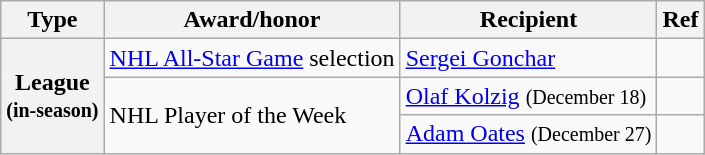<table class="wikitable">
<tr>
<th scope="col">Type</th>
<th scope="col">Award/honor</th>
<th scope="col">Recipient</th>
<th scope="col">Ref</th>
</tr>
<tr>
<th scope="row" rowspan="3">League<br><small>(in-season)</small></th>
<td><a href='#'>NHL All-Star Game</a> selection</td>
<td><a href='#'>Sergei Gonchar</a></td>
<td></td>
</tr>
<tr>
<td rowspan="2">NHL Player of the Week</td>
<td><a href='#'>Olaf Kolzig</a> <small>(December 18)</small></td>
<td></td>
</tr>
<tr>
<td><a href='#'>Adam Oates</a> <small>(December 27)</small></td>
<td></td>
</tr>
</table>
